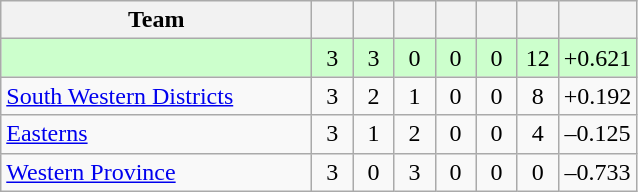<table class="wikitable" style="text-align:center">
<tr>
<th width=200>Team</th>
<th width=20></th>
<th width=20></th>
<th width=20></th>
<th width=20></th>
<th width=20></th>
<th width=20></th>
<th width=45></th>
</tr>
<tr style="background:#cfc">
<td align="left"></td>
<td>3</td>
<td>3</td>
<td>0</td>
<td>0</td>
<td>0</td>
<td>12</td>
<td>+0.621</td>
</tr>
<tr>
<td align="left"> <a href='#'>South Western Districts</a></td>
<td>3</td>
<td>2</td>
<td>1</td>
<td>0</td>
<td>0</td>
<td>8</td>
<td>+0.192</td>
</tr>
<tr>
<td align="left"> <a href='#'>Easterns</a></td>
<td>3</td>
<td>1</td>
<td>2</td>
<td>0</td>
<td>0</td>
<td>4</td>
<td>–0.125</td>
</tr>
<tr>
<td align="left"> <a href='#'>Western Province</a></td>
<td>3</td>
<td>0</td>
<td>3</td>
<td>0</td>
<td>0</td>
<td>0</td>
<td>–0.733</td>
</tr>
</table>
